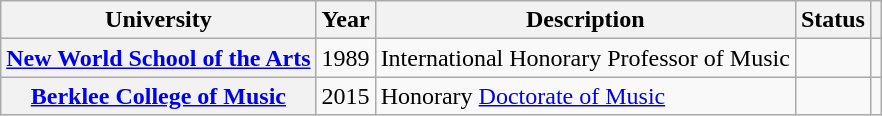<table class="wikitable sortable plainrowheaders">
<tr>
<th scope="col">University</th>
<th scope="col">Year</th>
<th scope="col">Description</th>
<th scope="col">Status</th>
<th scope="col" class="unsortable"></th>
</tr>
<tr>
<th scope="row"><a href='#'>New World School of the Arts</a></th>
<td>1989</td>
<td>International Honorary Professor of Music</td>
<td></td>
<td style="text-align:center;"></td>
</tr>
<tr>
<th scope="row"><a href='#'>Berklee College of Music</a></th>
<td>2015</td>
<td>Honorary <a href='#'>Doctorate of Music</a></td>
<td></td>
<td style="text-align:center;"></td>
</tr>
</table>
